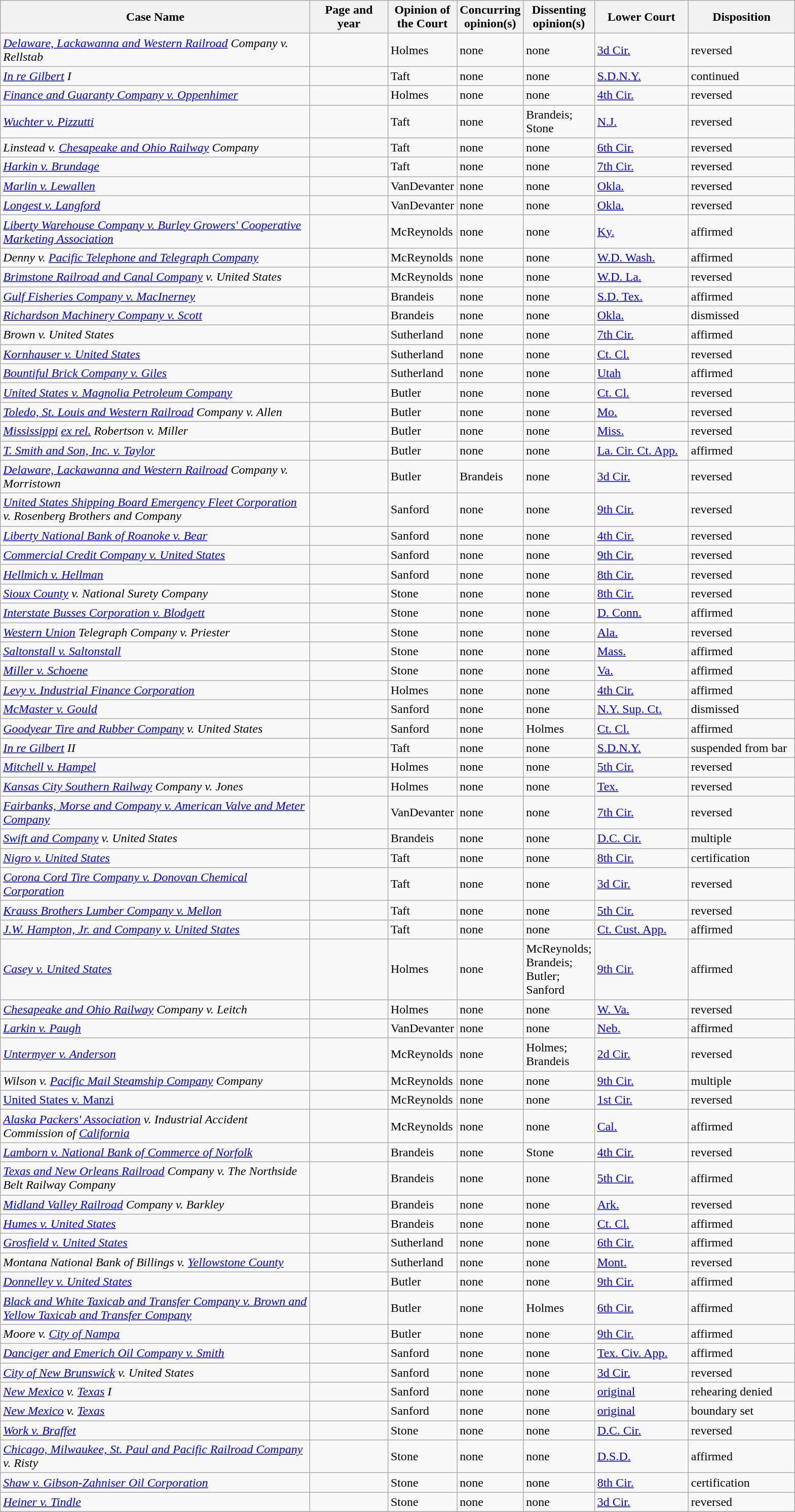<table class="wikitable sortable">
<tr>
<th scope="col" style="width: 400px;">Case Name</th>
<th scope="col" style="width: 95px;">Page and year</th>
<th scope="col" style="width: 10px;">Opinion of the Court</th>
<th scope="col" style="width: 10px;">Concurring opinion(s)</th>
<th scope="col" style="width: 10px;">Dissenting opinion(s)</th>
<th scope="col" style="width: 116px;">Lower Court</th>
<th scope="col" style="width: 133px;">Disposition</th>
</tr>
<tr>
<td><em><a href='#'>Delaware, Lackawanna and Western Railroad</a> Company v. Rellstab</em></td>
<td align="right"></td>
<td>Holmes</td>
<td>none</td>
<td>none</td>
<td><a href='#'>3d Cir.</a></td>
<td>reversed</td>
</tr>
<tr>
<td><em><a href='#'>In re Gilbert</a> I</em></td>
<td align="right"></td>
<td>Taft</td>
<td>none</td>
<td>none</td>
<td><a href='#'>S.D.N.Y.</a></td>
<td>continued</td>
</tr>
<tr>
<td><em><a href='#'>Finance and Guaranty Company v. Oppenhimer</a></em></td>
<td align="right"></td>
<td>Holmes</td>
<td>none</td>
<td>none</td>
<td><a href='#'>4th Cir.</a></td>
<td>reversed</td>
</tr>
<tr>
<td><em><a href='#'>Wuchter v. Pizzutti</a></em></td>
<td align="right"></td>
<td>Taft</td>
<td>none</td>
<td>Brandeis; Stone</td>
<td><a href='#'>N.J.</a></td>
<td>reversed</td>
</tr>
<tr>
<td><em>Linstead v. <a href='#'>Chesapeake and Ohio Railway</a> Company</em></td>
<td align="right"></td>
<td>Taft</td>
<td>none</td>
<td>none</td>
<td><a href='#'>6th Cir.</a></td>
<td>reversed</td>
</tr>
<tr>
<td><em><a href='#'>Harkin v. Brundage</a></em></td>
<td align="right"></td>
<td>Taft</td>
<td>none</td>
<td>none</td>
<td><a href='#'>7th Cir.</a></td>
<td>reversed</td>
</tr>
<tr>
<td><em><a href='#'>Marlin v. Lewallen</a></em></td>
<td align="right"></td>
<td>VanDevanter</td>
<td>none</td>
<td>none</td>
<td><a href='#'>Okla.</a></td>
<td>reversed</td>
</tr>
<tr>
<td><em><a href='#'>Longest v. Langford</a></em></td>
<td align="right"></td>
<td>VanDevanter</td>
<td>none</td>
<td>none</td>
<td><a href='#'>Okla.</a></td>
<td>reversed</td>
</tr>
<tr>
<td><em><a href='#'>Liberty Warehouse Company v. Burley Growers' Cooperative Marketing Association</a></em></td>
<td align="right"></td>
<td>McReynolds</td>
<td>none</td>
<td>none</td>
<td><a href='#'>Ky.</a></td>
<td>affirmed</td>
</tr>
<tr>
<td><em>Denny v. <a href='#'>Pacific Telephone and Telegraph Company</a></em></td>
<td align="right"></td>
<td>McReynolds</td>
<td>none</td>
<td>none</td>
<td><a href='#'>W.D. Wash.</a></td>
<td>affirmed</td>
</tr>
<tr>
<td><em><a href='#'>Brimstone Railroad and Canal Company</a> v. United States</em></td>
<td align="right"></td>
<td>McReynolds</td>
<td>none</td>
<td>none</td>
<td><a href='#'>W.D. La.</a></td>
<td>reversed</td>
</tr>
<tr>
<td><em><a href='#'>Gulf Fisheries Company v. MacInerney</a></em></td>
<td align="right"></td>
<td>Brandeis</td>
<td>none</td>
<td>none</td>
<td><a href='#'>S.D. Tex.</a></td>
<td>affirmed</td>
</tr>
<tr>
<td><em><a href='#'>Richardson Machinery Company v. Scott</a></em></td>
<td align="right"></td>
<td>Brandeis</td>
<td>none</td>
<td>none</td>
<td><a href='#'>Okla.</a></td>
<td>dismissed</td>
</tr>
<tr>
<td><em>Brown v. United States</em></td>
<td align="right"></td>
<td>Sutherland</td>
<td>none</td>
<td>none</td>
<td><a href='#'>7th Cir.</a></td>
<td>affirmed</td>
</tr>
<tr>
<td><em><a href='#'>Kornhauser v. United States</a></em></td>
<td align="right"></td>
<td>Sutherland</td>
<td>none</td>
<td>none</td>
<td><a href='#'>Ct. Cl.</a></td>
<td>reversed</td>
</tr>
<tr>
<td><em><a href='#'>Bountiful Brick Company v. Giles</a></em></td>
<td align="right"></td>
<td>Sutherland</td>
<td>none</td>
<td>none</td>
<td><a href='#'>Utah</a></td>
<td>affirmed</td>
</tr>
<tr>
<td><em><a href='#'>United States v. Magnolia Petroleum Company</a></em></td>
<td align="right"></td>
<td>Butler</td>
<td>none</td>
<td>none</td>
<td><a href='#'>Ct. Cl.</a></td>
<td>reversed</td>
</tr>
<tr>
<td><em><a href='#'>Toledo, St. Louis and Western Railroad</a> Company v. Allen</em></td>
<td align="right"></td>
<td>Butler</td>
<td>none</td>
<td>none</td>
<td><a href='#'>Mo.</a></td>
<td>reversed</td>
</tr>
<tr>
<td><em><a href='#'>Mississippi</a> <a href='#'>ex rel.</a> Robertson v. Miller</em></td>
<td align="right"></td>
<td>Butler</td>
<td>none</td>
<td>none</td>
<td><a href='#'>Miss.</a></td>
<td>reversed</td>
</tr>
<tr>
<td><em><a href='#'>T. Smith and Son, Inc. v. Taylor</a></em></td>
<td align="right"></td>
<td>Butler</td>
<td>none</td>
<td>none</td>
<td><a href='#'>La. Cir. Ct. App.</a></td>
<td>affirmed</td>
</tr>
<tr>
<td><em><a href='#'>Delaware, Lackawanna and Western Railroad</a> Company v. Morristown</em></td>
<td align="right"></td>
<td>Butler</td>
<td>Brandeis</td>
<td>none</td>
<td><a href='#'>3d Cir.</a></td>
<td>reversed</td>
</tr>
<tr>
<td><em><a href='#'>United States Shipping Board Emergency Fleet Corporation</a> v. Rosenberg Brothers and Company</em></td>
<td align="right"></td>
<td>Sanford</td>
<td>none</td>
<td>none</td>
<td><a href='#'>9th Cir.</a></td>
<td>reversed</td>
</tr>
<tr>
<td><em><a href='#'>Liberty National Bank of Roanoke v. Bear</a></em></td>
<td align="right"></td>
<td>Sanford</td>
<td>none</td>
<td>none</td>
<td><a href='#'>4th Cir.</a></td>
<td>reversed</td>
</tr>
<tr>
<td><em><a href='#'>Commercial Credit Company v. United States</a></em></td>
<td align="right"></td>
<td>Sanford</td>
<td>none</td>
<td>none</td>
<td><a href='#'>9th Cir.</a></td>
<td>reversed</td>
</tr>
<tr>
<td><em><a href='#'>Hellmich v. Hellman</a></em></td>
<td align="right"></td>
<td>Sanford</td>
<td>none</td>
<td>none</td>
<td><a href='#'>8th Cir.</a></td>
<td>reversed</td>
</tr>
<tr>
<td><em><a href='#'>Sioux County</a> v. National Surety Company</em></td>
<td align="right"></td>
<td>Stone</td>
<td>none</td>
<td>none</td>
<td><a href='#'>8th Cir.</a></td>
<td>reversed</td>
</tr>
<tr>
<td><em><a href='#'>Interstate Busses Corporation v. Blodgett</a></em></td>
<td align="right"></td>
<td>Stone</td>
<td>none</td>
<td>none</td>
<td><a href='#'>D. Conn.</a></td>
<td>affirmed</td>
</tr>
<tr>
<td><em><a href='#'>Western Union</a> Telegraph Company v. Priester</em></td>
<td align="right"></td>
<td>Stone</td>
<td>none</td>
<td>none</td>
<td><a href='#'>Ala.</a></td>
<td>reversed</td>
</tr>
<tr>
<td><em><a href='#'>Saltonstall v. Saltonstall</a></em></td>
<td align="right"></td>
<td>Stone</td>
<td>none</td>
<td>none</td>
<td><a href='#'>Mass.</a></td>
<td>affirmed</td>
</tr>
<tr>
<td><em><a href='#'>Miller v. Schoene</a></em></td>
<td align="right"></td>
<td>Stone</td>
<td>none</td>
<td>none</td>
<td><a href='#'>Va.</a></td>
<td>affirmed</td>
</tr>
<tr>
<td><em><a href='#'>Levy v. Industrial Finance Corporation</a></em></td>
<td align="right"></td>
<td>Holmes</td>
<td>none</td>
<td>none</td>
<td><a href='#'>4th Cir.</a></td>
<td>affirmed</td>
</tr>
<tr>
<td><em><a href='#'>McMaster v. Gould</a></em></td>
<td align="right"></td>
<td>Sanford</td>
<td>none</td>
<td>none</td>
<td><a href='#'>N.Y. Sup. Ct.</a></td>
<td>dismissed</td>
</tr>
<tr>
<td><em><a href='#'>Goodyear Tire and Rubber Company</a> v. United States</em></td>
<td align="right"></td>
<td>Sanford</td>
<td>none</td>
<td>Holmes</td>
<td><a href='#'>Ct. Cl.</a></td>
<td>affirmed</td>
</tr>
<tr>
<td><em><a href='#'>In re Gilbert</a> II</em></td>
<td align="right"></td>
<td>Taft</td>
<td>none</td>
<td>none</td>
<td><a href='#'>S.D.N.Y.</a></td>
<td>suspended from bar</td>
</tr>
<tr>
<td><em><a href='#'>Mitchell v. Hampel</a></em></td>
<td align="right"></td>
<td>Holmes</td>
<td>none</td>
<td>none</td>
<td><a href='#'>5th Cir.</a></td>
<td>reversed</td>
</tr>
<tr>
<td><em><a href='#'>Kansas City Southern Railway</a> Company v. Jones</em></td>
<td align="right"></td>
<td>Holmes</td>
<td>none</td>
<td>none</td>
<td><a href='#'>Tex.</a></td>
<td>reversed</td>
</tr>
<tr>
<td><em><a href='#'>Fairbanks, Morse and Company v. American Valve and Meter Company</a></em></td>
<td align="right"></td>
<td>VanDevanter</td>
<td>none</td>
<td>none</td>
<td><a href='#'>7th Cir.</a></td>
<td>reversed</td>
</tr>
<tr>
<td><em><a href='#'>Swift and Company</a> v. United States</em></td>
<td align="right"></td>
<td>Brandeis</td>
<td>none</td>
<td>none</td>
<td><a href='#'>D.C. Cir.</a></td>
<td>multiple</td>
</tr>
<tr>
<td><em><a href='#'>Nigro v. United States</a></em></td>
<td align="right"></td>
<td>Taft</td>
<td>none</td>
<td>none</td>
<td><a href='#'>8th Cir.</a></td>
<td>certification</td>
</tr>
<tr>
<td><em><a href='#'>Corona Cord Tire Company v. Donovan Chemical Corporation</a></em></td>
<td align="right"></td>
<td>Taft</td>
<td>none</td>
<td>none</td>
<td><a href='#'>3d Cir.</a></td>
<td>reversed</td>
</tr>
<tr>
<td><em><a href='#'>Krauss Brothers Lumber Company v. Mellon</a></em></td>
<td align="right"></td>
<td>Taft</td>
<td>none</td>
<td>none</td>
<td><a href='#'>5th Cir.</a></td>
<td>reversed</td>
</tr>
<tr>
<td><em><a href='#'>J.W. Hampton, Jr. and Company v. United States</a></em></td>
<td align="right"></td>
<td>Taft</td>
<td>none</td>
<td>none</td>
<td><a href='#'>Ct. Cust. App.</a></td>
<td>affirmed</td>
</tr>
<tr>
<td><em><a href='#'>Casey v. United States</a></em></td>
<td align="right"></td>
<td>Holmes</td>
<td>none</td>
<td>McReynolds; Brandeis; Butler; Sanford</td>
<td><a href='#'>9th Cir.</a></td>
<td>affirmed</td>
</tr>
<tr>
<td><em><a href='#'>Chesapeake and Ohio Railway</a> Company v. Leitch</em></td>
<td align="right"></td>
<td>Holmes</td>
<td>none</td>
<td>none</td>
<td><a href='#'>W. Va.</a></td>
<td>reversed</td>
</tr>
<tr>
<td><em><a href='#'>Larkin v. Paugh</a></em></td>
<td align="right"></td>
<td>VanDevanter</td>
<td>none</td>
<td>none</td>
<td><a href='#'>Neb.</a></td>
<td>affirmed</td>
</tr>
<tr>
<td><em><a href='#'>Untermyer v. Anderson</a></em></td>
<td align="right"></td>
<td>McReynolds</td>
<td>none</td>
<td>Holmes; Brandeis</td>
<td><a href='#'>2d Cir.</a></td>
<td>reversed</td>
</tr>
<tr>
<td><em>Wilson v. <a href='#'>Pacific Mail Steamship Company</a> Company</em></td>
<td align="right"></td>
<td>McReynolds</td>
<td>none</td>
<td>none</td>
<td><a href='#'>9th Cir.</a></td>
<td>multiple</td>
</tr>
<tr>
<td><a href='#'>United States v. Manzi</a></td>
<td align="right"></td>
<td>McReynolds</td>
<td>none</td>
<td>none</td>
<td><a href='#'>1st Cir.</a></td>
<td>reversed</td>
</tr>
<tr>
<td><em><a href='#'>Alaska Packers' Association</a> v. Industrial Accident Commission of <a href='#'>California</a></em></td>
<td align="right"></td>
<td>McReynolds</td>
<td>none</td>
<td>none</td>
<td><a href='#'>Cal.</a></td>
<td>affirmed</td>
</tr>
<tr>
<td><em><a href='#'>Lamborn v. National Bank of Commerce of Norfolk</a></em></td>
<td align="right"></td>
<td>Brandeis</td>
<td>none</td>
<td>Stone</td>
<td><a href='#'>4th Cir.</a></td>
<td>reversed</td>
</tr>
<tr>
<td><em><a href='#'>Texas and New Orleans Railroad</a> Company v. The Northside Belt Railway Company</em></td>
<td align="right"></td>
<td>Brandeis</td>
<td>none</td>
<td>none</td>
<td><a href='#'>5th Cir.</a></td>
<td>affirmed</td>
</tr>
<tr>
<td><em><a href='#'>Midland Valley Railroad</a> Company v. Barkley</em></td>
<td align="right"></td>
<td>Brandeis</td>
<td>none</td>
<td>none</td>
<td><a href='#'>Ark.</a></td>
<td>reversed</td>
</tr>
<tr>
<td><em><a href='#'>Humes v. United States</a></em></td>
<td align="right"></td>
<td>Brandeis</td>
<td>none</td>
<td>none</td>
<td><a href='#'>Ct. Cl.</a></td>
<td>affirmed</td>
</tr>
<tr>
<td><em><a href='#'>Grosfield v. United States</a></em></td>
<td align="right"></td>
<td>Sutherland</td>
<td>none</td>
<td>none</td>
<td><a href='#'>6th Cir.</a></td>
<td>affirmed</td>
</tr>
<tr>
<td><em>Montana National Bank of Billings v. <a href='#'>Yellowstone County</a></em></td>
<td align="right"></td>
<td>Sutherland</td>
<td>none</td>
<td>none</td>
<td><a href='#'>Mont.</a></td>
<td>reversed</td>
</tr>
<tr>
<td><em><a href='#'>Donnelley v. United States</a></em></td>
<td align="right"></td>
<td>Butler</td>
<td>none</td>
<td>none</td>
<td><a href='#'>9th Cir.</a></td>
<td>affirmed</td>
</tr>
<tr>
<td><em><a href='#'>Black and White Taxicab and Transfer Company v. Brown and Yellow Taxicab and Transfer Company</a></em></td>
<td align="right"></td>
<td>Butler</td>
<td>none</td>
<td>Holmes</td>
<td><a href='#'>6th Cir.</a></td>
<td>affirmed</td>
</tr>
<tr>
<td><em>Moore v. <a href='#'>City of Nampa</a></em></td>
<td align="right"></td>
<td>Butler</td>
<td>none</td>
<td>none</td>
<td><a href='#'>9th Cir.</a></td>
<td>affirmed</td>
</tr>
<tr>
<td><em><a href='#'>Danciger and Emerich Oil Company v. Smith</a></em></td>
<td align="right"></td>
<td>Sanford</td>
<td>none</td>
<td>none</td>
<td><a href='#'>Tex. Civ. App.</a></td>
<td>affirmed</td>
</tr>
<tr>
<td><em><a href='#'>City of New Brunswick</a> v. United States</em></td>
<td align="right"></td>
<td>Sanford</td>
<td>none</td>
<td>none</td>
<td><a href='#'>3d Cir.</a></td>
<td>reversed</td>
</tr>
<tr>
<td><em><a href='#'>New Mexico</a> v. <a href='#'>Texas</a> I</em></td>
<td align="right"></td>
<td>Sanford</td>
<td>none</td>
<td>none</td>
<td><a href='#'>original</a></td>
<td>rehearing denied</td>
</tr>
<tr>
<td><em><a href='#'>New Mexico</a> v. <a href='#'>Texas</a> </em></td>
<td align="right"></td>
<td>Sanford</td>
<td>none</td>
<td>none</td>
<td><a href='#'>original</a></td>
<td>boundary set</td>
</tr>
<tr>
<td><em><a href='#'>Work v. Braffet</a></em></td>
<td align="right"></td>
<td>Stone</td>
<td>none</td>
<td>none</td>
<td><a href='#'>D.C. Cir.</a></td>
<td>reversed</td>
</tr>
<tr>
<td><em><a href='#'>Chicago, Milwaukee, St. Paul and Pacific Railroad Company</a> v. Risty</em></td>
<td align="right"></td>
<td>Stone</td>
<td>none</td>
<td>none</td>
<td><a href='#'>D.S.D.</a></td>
<td>affirmed</td>
</tr>
<tr>
<td><em><a href='#'>Shaw v. Gibson-Zahniser Oil Corporation</a></em></td>
<td align="right"></td>
<td>Stone</td>
<td>none</td>
<td>none</td>
<td><a href='#'>8th Cir.</a></td>
<td>certification</td>
</tr>
<tr>
<td><em><a href='#'>Heiner v. Tindle</a></em></td>
<td align="right"></td>
<td>Stone</td>
<td>none</td>
<td>none</td>
<td><a href='#'>3d Cir.</a></td>
<td>reversed</td>
</tr>
<tr>
</tr>
</table>
